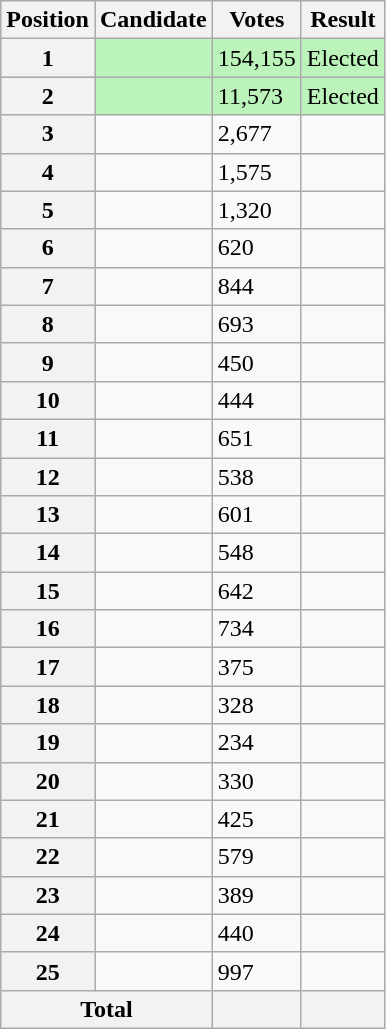<table class="wikitable sortable col3right">
<tr>
<th scope="col">Position</th>
<th scope="col">Candidate</th>
<th scope="col">Votes</th>
<th scope="col">Result</th>
</tr>
<tr bgcolor=bbf3bb>
<th scope="row">1</th>
<td></td>
<td>154,155</td>
<td>Elected</td>
</tr>
<tr bgcolor=bbf3bb>
<th scope="row">2</th>
<td></td>
<td>11,573</td>
<td>Elected</td>
</tr>
<tr>
<th scope="row">3</th>
<td></td>
<td>2,677</td>
<td></td>
</tr>
<tr>
<th scope="row">4</th>
<td></td>
<td>1,575</td>
<td></td>
</tr>
<tr>
<th scope="row">5</th>
<td></td>
<td>1,320</td>
<td></td>
</tr>
<tr>
<th scope="row">6</th>
<td></td>
<td>620</td>
<td></td>
</tr>
<tr>
<th scope="row">7</th>
<td></td>
<td>844</td>
<td></td>
</tr>
<tr>
<th scope="row">8</th>
<td></td>
<td>693</td>
<td></td>
</tr>
<tr>
<th scope="row">9</th>
<td></td>
<td>450</td>
<td></td>
</tr>
<tr>
<th scope="row">10</th>
<td></td>
<td>444</td>
<td></td>
</tr>
<tr>
<th scope="row">11</th>
<td></td>
<td>651</td>
<td></td>
</tr>
<tr>
<th scope="row">12</th>
<td></td>
<td>538</td>
<td></td>
</tr>
<tr>
<th scope="row">13</th>
<td></td>
<td>601</td>
<td></td>
</tr>
<tr>
<th scope="row">14</th>
<td></td>
<td>548</td>
<td></td>
</tr>
<tr>
<th scope="row">15</th>
<td></td>
<td>642</td>
<td></td>
</tr>
<tr>
<th scope="row">16</th>
<td></td>
<td>734</td>
<td></td>
</tr>
<tr>
<th scope="row">17</th>
<td></td>
<td>375</td>
<td></td>
</tr>
<tr>
<th scope="row">18</th>
<td></td>
<td>328</td>
<td></td>
</tr>
<tr>
<th scope="row">19</th>
<td></td>
<td>234</td>
<td></td>
</tr>
<tr>
<th scope="row">20</th>
<td></td>
<td>330</td>
<td></td>
</tr>
<tr>
<th scope="row">21</th>
<td></td>
<td>425</td>
<td></td>
</tr>
<tr>
<th scope="row">22</th>
<td></td>
<td>579</td>
<td></td>
</tr>
<tr>
<th scope="row">23</th>
<td></td>
<td>389</td>
<td></td>
</tr>
<tr>
<th scope="row">24</th>
<td></td>
<td>440</td>
<td></td>
</tr>
<tr>
<th scope="row">25</th>
<td></td>
<td>997</td>
<td></td>
</tr>
<tr class="sortbottom">
<th scope="row" colspan="2">Total</th>
<th></th>
<th></th>
</tr>
</table>
